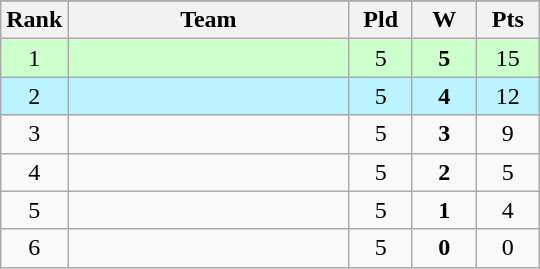<table class="wikitable">
<tr>
</tr>
<tr>
<th style="width:35px">Rank</th>
<th style="width:180px">Team</th>
<th style="width:35px">Pld</th>
<th style="width:35px">W</th>
<th style="width:35px">Pts</th>
</tr>
<tr bgcolor=#ccffcc>
<td align=center>1</td>
<td></td>
<td align=center>5</td>
<td align=center><strong>5</strong></td>
<td align=center>15</td>
</tr>
<tr bgcolor=#bbf3ff>
<td align=center>2</td>
<td></td>
<td align=center>5</td>
<td align=center><strong>4</strong></td>
<td align=center>12</td>
</tr>
<tr>
<td align=center>3</td>
<td></td>
<td align=center>5</td>
<td align=center><strong>3</strong></td>
<td align=center>9</td>
</tr>
<tr>
<td align=center>4</td>
<td></td>
<td align=center>5</td>
<td align=center><strong>2</strong></td>
<td align=center>5</td>
</tr>
<tr>
<td align=center>5</td>
<td></td>
<td align=center>5</td>
<td align=center><strong>1</strong></td>
<td align=center>4</td>
</tr>
<tr>
<td align=center>6</td>
<td></td>
<td align=center>5</td>
<td align=center><strong>0</strong></td>
<td align=center>0</td>
</tr>
</table>
